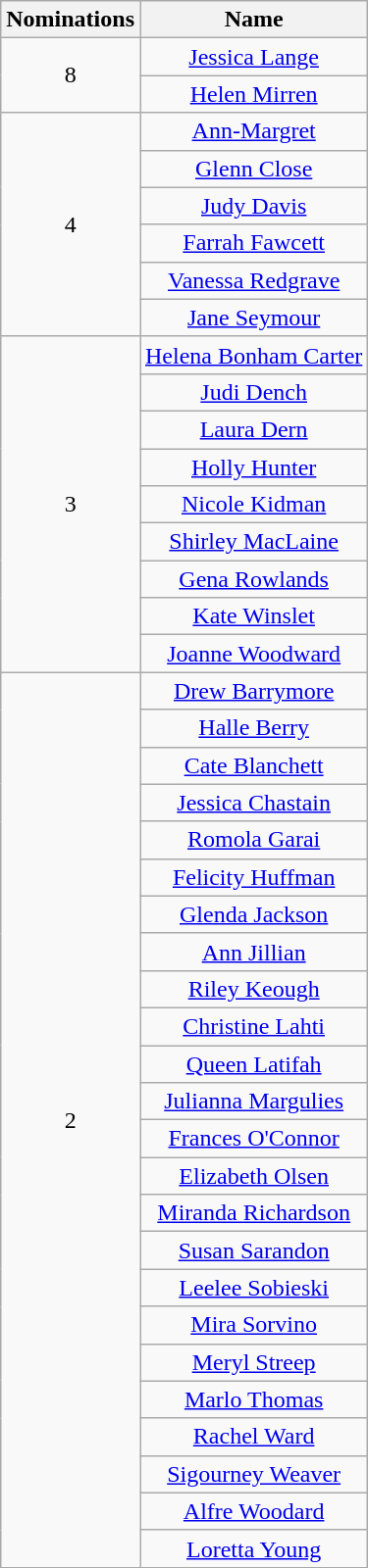<table class="wikitable sortable" style="text-align: center;">
<tr>
<th scope="col" width="55">Nominations</th>
<th scope="col" align="center">Name</th>
</tr>
<tr>
<td rowspan="2">8</td>
<td><a href='#'>Jessica Lange</a></td>
</tr>
<tr>
<td><a href='#'>Helen Mirren</a></td>
</tr>
<tr>
<td rowspan="6">4</td>
<td><a href='#'>Ann-Margret</a></td>
</tr>
<tr>
<td><a href='#'>Glenn Close</a></td>
</tr>
<tr>
<td><a href='#'>Judy Davis</a></td>
</tr>
<tr>
<td><a href='#'>Farrah Fawcett</a></td>
</tr>
<tr>
<td><a href='#'>Vanessa Redgrave</a></td>
</tr>
<tr>
<td><a href='#'>Jane Seymour</a></td>
</tr>
<tr>
<td rowspan="9">3</td>
<td><a href='#'>Helena Bonham Carter</a></td>
</tr>
<tr>
<td><a href='#'>Judi Dench</a></td>
</tr>
<tr>
<td><a href='#'>Laura Dern</a></td>
</tr>
<tr>
<td><a href='#'>Holly Hunter</a></td>
</tr>
<tr>
<td><a href='#'>Nicole Kidman</a></td>
</tr>
<tr>
<td><a href='#'>Shirley MacLaine</a></td>
</tr>
<tr>
<td><a href='#'>Gena Rowlands</a></td>
</tr>
<tr>
<td><a href='#'>Kate Winslet</a></td>
</tr>
<tr>
<td><a href='#'>Joanne Woodward</a></td>
</tr>
<tr>
<td rowspan="24">2</td>
<td><a href='#'>Drew Barrymore</a></td>
</tr>
<tr>
<td><a href='#'>Halle Berry</a></td>
</tr>
<tr>
<td><a href='#'>Cate Blanchett</a></td>
</tr>
<tr>
<td><a href='#'>Jessica Chastain</a></td>
</tr>
<tr>
<td><a href='#'>Romola Garai</a></td>
</tr>
<tr>
<td><a href='#'>Felicity Huffman</a></td>
</tr>
<tr>
<td><a href='#'>Glenda Jackson</a></td>
</tr>
<tr>
<td><a href='#'>Ann Jillian</a></td>
</tr>
<tr>
<td><a href='#'>Riley Keough</a></td>
</tr>
<tr>
<td><a href='#'>Christine Lahti</a></td>
</tr>
<tr>
<td><a href='#'>Queen Latifah</a></td>
</tr>
<tr>
<td><a href='#'>Julianna Margulies</a></td>
</tr>
<tr>
<td><a href='#'>Frances O'Connor</a></td>
</tr>
<tr>
<td><a href='#'>Elizabeth Olsen</a></td>
</tr>
<tr>
<td><a href='#'>Miranda Richardson</a></td>
</tr>
<tr>
<td><a href='#'>Susan Sarandon</a></td>
</tr>
<tr>
<td><a href='#'>Leelee Sobieski</a></td>
</tr>
<tr>
<td><a href='#'>Mira Sorvino</a></td>
</tr>
<tr>
<td><a href='#'>Meryl Streep</a></td>
</tr>
<tr>
<td><a href='#'>Marlo Thomas</a></td>
</tr>
<tr>
<td><a href='#'>Rachel Ward</a></td>
</tr>
<tr>
<td><a href='#'>Sigourney Weaver</a></td>
</tr>
<tr>
<td><a href='#'>Alfre Woodard</a></td>
</tr>
<tr>
<td><a href='#'>Loretta Young</a></td>
</tr>
</table>
